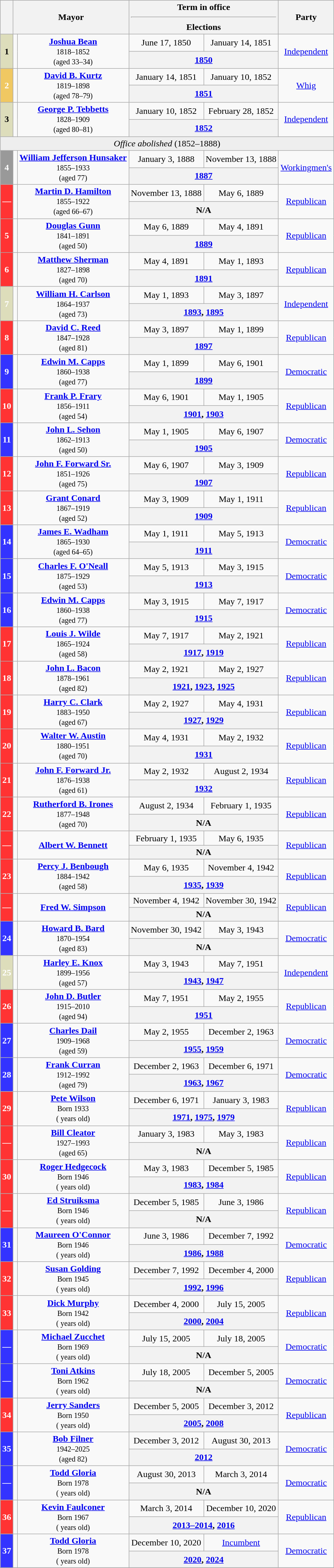<table class="wikitable plainrowheaders" style="text-align:center">
<tr>
<th></th>
<th colspan=2>Mayor</th>
<th colspan=2>Term in office<hr>Elections</th>
<th>Party</th>
</tr>
<tr>
<th rowspan=2 style="background-color:#DDDDBB"; color:#FFF;">1</th>
<td rowspan=2></td>
<td rowspan=2><strong><a href='#'>Joshua Bean</a></strong><br><small>1818–1852<br>(aged 33–34)</small></td>
<td>June 17, 1850</td>
<td>January 14, 1851</td>
<td rowspan=2><a href='#'>Independent</a></td>
</tr>
<tr>
<th scope=row style="text-align:center" colspan=2 class=nowrap><a href='#'>1850</a></th>
</tr>
<tr>
<th rowspan=2 style="background:#F0C862; color:#FFF;">2</th>
<td rowspan=2></td>
<td rowspan=2><strong><a href='#'>David B. Kurtz</a></strong><br><small>1819–1898<br>(aged 78–79)</small></td>
<td>January 14, 1851</td>
<td>January 10, 1852</td>
<td rowspan=2><a href='#'>Whig</a></td>
</tr>
<tr>
<th scope=row style="text-align:center" colspan=2 class=nowrap><a href='#'>1851</a></th>
</tr>
<tr>
<th rowspan=2 style="background-color:#DDDDBB"; color:#FFF;">3</th>
<td rowspan=2></td>
<td rowspan=2><strong><a href='#'>George P. Tebbetts</a></strong><br><small>1828–1909<br>(aged 80–81)</small></td>
<td>January 10, 1852</td>
<td>February 28, 1852</td>
<td rowspan=2><a href='#'>Independent</a></td>
</tr>
<tr>
<th scope=row style="text-align:center" colspan=2 class=nowrap><a href='#'>1852</a></th>
</tr>
<tr>
<td colspan=6 style="background:#EEE;"><em>Office abolished</em> (1852–1888)</td>
</tr>
<tr>
<th rowspan=2 style="background:#999; color:#FFF;">4</th>
<td rowspan=2></td>
<td rowspan=2><strong><a href='#'>William Jefferson Hunsaker</a></strong><br><small>1855–1933<br>(aged 77)</small></td>
<td>January 3, 1888</td>
<td>November 13, 1888</td>
<td rowspan=2><a href='#'>Workingmen's</a></td>
</tr>
<tr>
<th scope=row style="text-align:center" colspan=2 class=nowrap><a href='#'>1887</a></th>
</tr>
<tr>
<th rowspan=2 style="background:#F33; color:#FFF;">—</th>
<td rowspan=2></td>
<td rowspan=2><strong><a href='#'>Martin D. Hamilton</a></strong><br><small>1855–1922<br>(aged 66–67)</small></td>
<td>November 13, 1888</td>
<td>May 6, 1889</td>
<td rowspan=2><a href='#'>Republican</a></td>
</tr>
<tr>
<th scope=row style="text-align:center" colspan=2 class=nowrap>N/A</th>
</tr>
<tr>
<th rowspan=2 style="background:#F33; color:#FFF;">5</th>
<td rowspan=2></td>
<td rowspan=2><strong><a href='#'>Douglas Gunn</a></strong><br><small>1841–1891<br>(aged 50)</small></td>
<td>May 6, 1889</td>
<td>May 4, 1891</td>
<td rowspan=2><a href='#'>Republican</a></td>
</tr>
<tr>
<th scope=row style="text-align:center" colspan=2 class=nowrap><a href='#'>1889</a></th>
</tr>
<tr>
<th rowspan=2 style="background:#F33; color:#FFF;">6</th>
<td rowspan=2></td>
<td rowspan=2><strong><a href='#'>Matthew Sherman</a></strong><br><small>1827–1898<br>(aged 70)</small></td>
<td>May 4, 1891</td>
<td>May 1, 1893</td>
<td rowspan=2><a href='#'>Republican</a></td>
</tr>
<tr>
<th scope=row style="text-align:center" colspan=2 class=nowrap><a href='#'>1891</a></th>
</tr>
<tr>
<th rowspan=2 style="background:#DDDDBB; color:#FFF;">7</th>
<td rowspan=2></td>
<td rowspan=2><strong><a href='#'>William H. Carlson</a></strong><br><small>1864–1937<br>(aged 73)</small></td>
<td>May 1, 1893</td>
<td>May 3, 1897</td>
<td rowspan=2><a href='#'>Independent</a></td>
</tr>
<tr>
<th scope=row style="text-align:center" colspan=2 class=nowrap><a href='#'>1893</a>, <a href='#'>1895</a></th>
</tr>
<tr>
<th rowspan=2 style="background:#F33; color:#FFF;">8</th>
<td rowspan=2></td>
<td rowspan=2><strong><a href='#'>David C. Reed</a></strong><br><small>1847–1928<br>(aged 81)</small></td>
<td>May 3, 1897</td>
<td>May 1, 1899</td>
<td rowspan=2><a href='#'>Republican</a></td>
</tr>
<tr>
<th scope=row style="text-align:center" colspan=2 class=nowrap><a href='#'>1897</a></th>
</tr>
<tr>
<th rowspan=2 style="background:#33F; color:#FFF;">9</th>
<td rowspan=2></td>
<td rowspan=2><strong><a href='#'>Edwin M. Capps</a></strong><br><small>1860–1938<br>(aged 77)</small></td>
<td>May 1, 1899</td>
<td>May 6, 1901</td>
<td rowspan=2><a href='#'>Democratic</a></td>
</tr>
<tr>
<th scope=row style="text-align:center" colspan=2 class=nowrap><a href='#'>1899</a></th>
</tr>
<tr>
<th rowspan=2 style="background:#F33; color:#FFF;">10</th>
<td rowspan=2></td>
<td rowspan=2><strong><a href='#'>Frank P. Frary</a></strong><br><small>1856–1911<br>(aged 54)</small></td>
<td>May 6, 1901</td>
<td>May 1, 1905</td>
<td rowspan=2><a href='#'>Republican</a></td>
</tr>
<tr>
<th scope=row style="text-align:center" colspan=2 class=nowrap><a href='#'>1901</a>, <a href='#'>1903</a></th>
</tr>
<tr>
<th rowspan=2 style="background:#33F; color:#FFF;">11</th>
<td rowspan=2></td>
<td rowspan=2><strong><a href='#'>John L. Sehon</a></strong><br><small>1862–1913<br>(aged 50)</small></td>
<td>May 1, 1905</td>
<td>May 6, 1907</td>
<td rowspan=2><a href='#'>Democratic</a></td>
</tr>
<tr>
<th scope=row style="text-align:center" colspan=2 class=nowrap><a href='#'>1905</a></th>
</tr>
<tr>
<th rowspan=2 style="background:#F33; color:#FFF;">12</th>
<td rowspan=2></td>
<td rowspan=2><strong><a href='#'>John F. Forward Sr.</a></strong><br><small>1851–1926<br>(aged 75)</small></td>
<td>May 6, 1907</td>
<td>May 3, 1909</td>
<td rowspan=2><a href='#'>Republican</a></td>
</tr>
<tr>
<th scope=row style="text-align:center" colspan=2 class=nowrap><a href='#'>1907</a></th>
</tr>
<tr>
<th rowspan=2 style="background:#F33; color:#FFF;">13</th>
<td rowspan=2></td>
<td rowspan=2><strong><a href='#'>Grant Conard</a></strong><br><small>1867–1919<br>(aged 52)</small></td>
<td>May 3, 1909</td>
<td>May 1, 1911</td>
<td rowspan=2><a href='#'>Republican</a></td>
</tr>
<tr>
<th scope=row style="text-align:center" colspan=2 class=nowrap><a href='#'>1909</a></th>
</tr>
<tr>
<th rowspan=2 style="background:#33F; color:#FFF;">14</th>
<td rowspan=2></td>
<td rowspan=2><strong><a href='#'>James E. Wadham</a></strong><br><small>1865–1930<br>(aged 64–65)</small></td>
<td>May 1, 1911</td>
<td>May 5, 1913</td>
<td rowspan=2><a href='#'>Democratic</a></td>
</tr>
<tr>
<th scope=row style="text-align:center" colspan=2 class=nowrap><a href='#'>1911</a></th>
</tr>
<tr>
<th rowspan=2 style="background:#33F; color:#FFF;">15</th>
<td rowspan=2></td>
<td rowspan=2><strong><a href='#'>Charles F. O'Neall</a></strong><br><small>1875–1929<br>(aged 53)</small></td>
<td>May 5, 1913</td>
<td>May 3, 1915</td>
<td rowspan=2><a href='#'>Democratic</a></td>
</tr>
<tr>
<th scope=row style="text-align:center" colspan=2 class=nowrap><a href='#'>1913</a></th>
</tr>
<tr>
<th rowspan=2 style="background:#33F; color:#FFF;">16</th>
<td rowspan=2></td>
<td rowspan=2><strong><a href='#'>Edwin M. Capps</a></strong><br><small>1860–1938<br>(aged 77)</small></td>
<td>May 3, 1915</td>
<td>May 7, 1917</td>
<td rowspan=2><a href='#'>Democratic</a></td>
</tr>
<tr>
<th scope=row style="text-align:center" colspan=2 class=nowrap><a href='#'>1915</a></th>
</tr>
<tr>
<th rowspan=2 style="background:#F33; color:#FFF;">17</th>
<td rowspan=2></td>
<td rowspan=2><strong><a href='#'>Louis J. Wilde</a></strong><br><small>1865–1924<br>(aged 58)</small></td>
<td>May 7, 1917</td>
<td>May 2, 1921</td>
<td rowspan=2><a href='#'>Republican</a></td>
</tr>
<tr>
<th scope=row style="text-align:center" colspan=2 class=nowrap><a href='#'>1917</a>, <a href='#'>1919</a></th>
</tr>
<tr>
<th rowspan=2 style="background:#F33; color:#FFF;">18</th>
<td rowspan=2></td>
<td rowspan=2><strong><a href='#'>John L. Bacon</a></strong><br><small>1878–1961<br>(aged 82)</small></td>
<td>May 2, 1921</td>
<td>May 2, 1927</td>
<td rowspan=2><a href='#'>Republican</a></td>
</tr>
<tr>
<th scope=row style="text-align:center" colspan=2 class=nowrap><a href='#'>1921</a>, <a href='#'>1923</a>, <a href='#'>1925</a></th>
</tr>
<tr>
<th rowspan=2 style="background:#F33; color:#FFF;">19</th>
<td rowspan=2></td>
<td rowspan=2><strong><a href='#'>Harry C. Clark</a></strong><br><small>1883–1950<br>(aged 67)</small></td>
<td>May 2, 1927</td>
<td>May 4, 1931</td>
<td rowspan=2><a href='#'>Republican</a></td>
</tr>
<tr>
<th scope=row style="text-align:center" colspan=2 class=nowrap><a href='#'>1927</a>, <a href='#'>1929</a></th>
</tr>
<tr>
<th rowspan=2 style="background:#F33; color:#FFF;">20</th>
<td rowspan=2></td>
<td rowspan=2><strong><a href='#'>Walter W. Austin</a></strong><br><small>1880–1951<br>(aged 70)</small></td>
<td>May 4, 1931</td>
<td>May 2, 1932</td>
<td rowspan=2><a href='#'>Republican</a></td>
</tr>
<tr>
<th scope=row style="text-align:center" colspan=2 class=nowrap><a href='#'>1931</a></th>
</tr>
<tr>
<th rowspan=2 style="background:#F33; color:#FFF;">21</th>
<td rowspan=2></td>
<td rowspan=2><strong><a href='#'>John F. Forward Jr.</a></strong><br><small>1876–1938<br>(aged 61)</small></td>
<td>May 2, 1932</td>
<td>August 2, 1934</td>
<td rowspan=2><a href='#'>Republican</a></td>
</tr>
<tr>
<th scope=row style="text-align:center" colspan=2 class=nowrap><a href='#'>1932</a></th>
</tr>
<tr>
<th rowspan=2 style="background:#F33; color:#FFF;">22</th>
<td rowspan=2></td>
<td rowspan=2><strong><a href='#'>Rutherford B. Irones</a></strong><br><small>1877–1948<br>(aged 70)</small></td>
<td>August 2, 1934</td>
<td>February 1, 1935</td>
<td rowspan=2><a href='#'>Republican</a></td>
</tr>
<tr>
<th scope=row style="text-align:center" colspan=2 class=nowrap>N/A</th>
</tr>
<tr>
<th rowspan=2 style="background:#F33; color:#FFF;">—</th>
<td rowspan=2></td>
<td rowspan=2><strong><a href='#'>Albert W. Bennett</a></strong></td>
<td>February 1, 1935</td>
<td>May 6, 1935</td>
<td rowspan=2><a href='#'>Republican</a></td>
</tr>
<tr>
<th scope=row style="text-align:center" colspan=2 class=nowrap>N/A</th>
</tr>
<tr>
<th rowspan=2 style="background:#F33; color:#FFF;">23</th>
<td rowspan=2></td>
<td rowspan=2><strong><a href='#'>Percy J. Benbough</a></strong><br><small>1884–1942<br>(aged 58)</small></td>
<td>May 6, 1935</td>
<td>November 4, 1942</td>
<td rowspan=2><a href='#'>Republican</a></td>
</tr>
<tr>
<th scope=row style="text-align:center" colspan=2 class=nowrap><a href='#'>1935</a>, <a href='#'>1939</a></th>
</tr>
<tr>
<th rowspan=2 style="background:#F33; color:#FFF;">—</th>
<td rowspan=2></td>
<td rowspan=2><strong><a href='#'>Fred W. Simpson</a></strong></td>
<td>November 4, 1942</td>
<td>November 30, 1942</td>
<td rowspan=2><a href='#'>Republican</a></td>
</tr>
<tr>
<th scope=row style="text-align:center" colspan=2 class=nowrap>N/A</th>
</tr>
<tr>
<th rowspan=2 style="background:#33F; color:#FFF;">24</th>
<td rowspan=2></td>
<td rowspan=2><strong><a href='#'>Howard B. Bard</a></strong><br><small>1870–1954<br>(aged 83)</small></td>
<td>November 30, 1942</td>
<td>May 3, 1943</td>
<td rowspan=2><a href='#'>Democratic</a></td>
</tr>
<tr>
<th scope=row style="text-align:center" colspan=2 class=nowrap>N/A</th>
</tr>
<tr>
<th rowspan=2 style="background:#DDDDBB; color:#FFF;">25</th>
<td rowspan=2></td>
<td rowspan=2><strong><a href='#'>Harley E. Knox</a></strong><br><small>1899–1956<br>(aged 57)</small></td>
<td>May 3, 1943</td>
<td>May 7, 1951</td>
<td rowspan=2><a href='#'>Independent</a></td>
</tr>
<tr>
<th scope=row style="text-align:center" colspan=2 class=nowrap><a href='#'>1943</a>, <a href='#'>1947</a></th>
</tr>
<tr>
<th rowspan=2 style="background:#F33; color:#FFF;">26</th>
<td rowspan=2></td>
<td rowspan=2><strong><a href='#'>John D. Butler</a></strong><br><small>1915–2010<br>(aged 94)</small></td>
<td>May 7, 1951</td>
<td>May 2, 1955</td>
<td rowspan=2><a href='#'>Republican</a></td>
</tr>
<tr>
<th scope=row style="text-align:center" colspan=2 class=nowrap><a href='#'>1951</a></th>
</tr>
<tr>
<th rowspan=2 style="background:#33F; color:#FFF;">27</th>
<td rowspan=2></td>
<td rowspan=2><strong><a href='#'>Charles Dail</a></strong><br><small>1909–1968<br>(aged 59)</small></td>
<td>May 2, 1955</td>
<td>December 2, 1963</td>
<td rowspan=2><a href='#'>Democratic</a></td>
</tr>
<tr>
<th scope=row style="text-align:center" colspan=2 class=nowrap><a href='#'>1955</a>, <a href='#'>1959</a></th>
</tr>
<tr>
<th rowspan=2 style="background:#33F; color:#FFF;">28</th>
<td rowspan=2></td>
<td rowspan=2><strong><a href='#'>Frank Curran</a></strong><br><small>1912–1992<br>(aged 79)</small></td>
<td>December 2, 1963</td>
<td>December 6, 1971</td>
<td rowspan=2><a href='#'>Democratic</a></td>
</tr>
<tr>
<th scope=row style="text-align:center" colspan=2 class=nowrap><a href='#'>1963</a>, <a href='#'>1967</a></th>
</tr>
<tr>
<th rowspan=2 style="background:#F33; color:#FFF;">29</th>
<td rowspan=2></td>
<td rowspan=2><strong><a href='#'>Pete Wilson</a></strong><br><small>Born 1933<br>( years old)</small></td>
<td>December 6, 1971</td>
<td>January 3, 1983</td>
<td rowspan=2><a href='#'>Republican</a></td>
</tr>
<tr>
<th scope=row style="text-align:center" colspan=2 class=nowrap><a href='#'>1971</a>, <a href='#'>1975</a>, <a href='#'>1979</a></th>
</tr>
<tr>
<th rowspan=2 style="background:#F33; color:#FFF;">—</th>
<td rowspan=2></td>
<td rowspan=2><strong><a href='#'>Bill Cleator</a></strong><br><small>1927–1993<br>(aged 65)</small></td>
<td>January 3, 1983</td>
<td>May 3, 1983</td>
<td rowspan=2><a href='#'>Republican</a></td>
</tr>
<tr>
<th scope=row style="text-align:center" colspan=2 class=nowrap>N/A</th>
</tr>
<tr>
<th rowspan=2 style="background:#F33; color:#FFF;">30</th>
<td rowspan=2></td>
<td rowspan=2><strong><a href='#'>Roger Hedgecock</a></strong><br><small>Born 1946<br>( years old)</small></td>
<td>May 3, 1983</td>
<td>December 5, 1985</td>
<td rowspan=2><a href='#'>Republican</a></td>
</tr>
<tr>
<th scope=row style="text-align:center" colspan=2 class=nowrap><a href='#'>1983</a>, <a href='#'>1984</a></th>
</tr>
<tr>
<th rowspan=2 style="background:#F33; color:#FFF;">—</th>
<td rowspan=2></td>
<td rowspan=2><strong><a href='#'>Ed Struiksma</a></strong><br><small>Born 1946<br>( years old)</small></td>
<td>December 5, 1985</td>
<td>June 3, 1986</td>
<td rowspan=2><a href='#'>Republican</a></td>
</tr>
<tr>
<th scope=row style="text-align:center" colspan=2 class=nowrap>N/A</th>
</tr>
<tr>
<th rowspan=2 style="background:#33F; color:#FFF;">31</th>
<td rowspan=2></td>
<td rowspan=2><strong><a href='#'>Maureen O'Connor</a></strong><br><small>Born 1946<br>( years old)</small></td>
<td>June 3, 1986</td>
<td>December 7, 1992</td>
<td rowspan=2><a href='#'>Democratic</a></td>
</tr>
<tr>
<th scope=row style="text-align:center" colspan=2 class=nowrap><a href='#'>1986</a>, <a href='#'>1988</a></th>
</tr>
<tr>
<th rowspan=2 style="background:#F33; color:#FFF;">32</th>
<td rowspan=2></td>
<td rowspan=2><strong><a href='#'>Susan Golding</a></strong><br><small>Born 1945<br>( years old)</small></td>
<td>December 7, 1992</td>
<td>December 4, 2000</td>
<td rowspan=2><a href='#'>Republican</a></td>
</tr>
<tr>
<th scope=row style="text-align:center" colspan=2 class=nowrap><a href='#'>1992</a>, <a href='#'>1996</a></th>
</tr>
<tr>
<th rowspan=2 style="background:#F33; color:#FFF;">33</th>
<td rowspan=2></td>
<td rowspan=2><strong><a href='#'>Dick Murphy</a></strong><br><small>Born 1942<br>( years old)</small></td>
<td>December 4, 2000</td>
<td>July 15, 2005</td>
<td rowspan=2><a href='#'>Republican</a></td>
</tr>
<tr>
<th scope=row style="text-align:center" colspan=2 class=nowrap><a href='#'>2000</a>, <a href='#'>2004</a></th>
</tr>
<tr>
<th rowspan=2 style="background:#33F; color:#FFF;">—</th>
<td rowspan=2></td>
<td rowspan=2><strong><a href='#'>Michael Zucchet</a></strong><br><small>Born 1969<br>( years old)</small></td>
<td>July 15, 2005</td>
<td>July 18, 2005</td>
<td rowspan=2><a href='#'>Democratic</a></td>
</tr>
<tr>
<th scope=row style="text-align:center" colspan=2 class=nowrap>N/A</th>
</tr>
<tr>
<th rowspan=2 style="background:#33F; color:#FFF;">—</th>
<td rowspan=2></td>
<td rowspan=2><strong><a href='#'>Toni Atkins</a></strong><br><small>Born 1962<br>( years old)</small></td>
<td>July 18, 2005</td>
<td>December 5, 2005</td>
<td rowspan=2><a href='#'>Democratic</a></td>
</tr>
<tr>
<th scope=row style="text-align:center" colspan=2 class=nowrap>N/A</th>
</tr>
<tr>
<th rowspan=2 style="background:#F33; color:#FFF;">34</th>
<td rowspan=2></td>
<td rowspan=2><strong><a href='#'>Jerry Sanders</a></strong><br><small>Born 1950<br>( years old)</small></td>
<td>December 5, 2005</td>
<td>December 3, 2012</td>
<td rowspan=2><a href='#'>Republican</a></td>
</tr>
<tr>
<th scope=row style="text-align:center" colspan=2 class=nowrap><a href='#'>2005</a>, <a href='#'>2008</a></th>
</tr>
<tr>
<th rowspan=2 style="background:#33F; color:#FFF;">35</th>
<td rowspan=2></td>
<td rowspan=2><strong><a href='#'>Bob Filner</a></strong><br><small>1942–2025<br>(aged 82)</small></td>
<td>December 3, 2012</td>
<td>August 30, 2013</td>
<td rowspan=2><a href='#'>Democratic</a></td>
</tr>
<tr>
<th scope=row style="text-align:center" colspan=2 class=nowrap><a href='#'>2012</a></th>
</tr>
<tr>
<th rowspan=2 style="background:#33F; color:#FFF;">—</th>
<td rowspan=2></td>
<td rowspan=2><strong><a href='#'>Todd Gloria</a></strong><br><small>Born 1978<br>( years old)</small></td>
<td>August 30, 2013</td>
<td>March 3, 2014</td>
<td rowspan=2><a href='#'>Democratic</a></td>
</tr>
<tr>
<th scope=row style="text-align:center" colspan=2 class=nowrap>N/A</th>
</tr>
<tr>
<th rowspan=2 style="background:#F33; color:#FFF;">36</th>
<td rowspan=2></td>
<td rowspan=2><strong><a href='#'>Kevin Faulconer</a></strong><br><small>Born 1967<br>( years old)</small></td>
<td>March 3, 2014</td>
<td>December 10, 2020</td>
<td rowspan=2><a href='#'>Republican</a></td>
</tr>
<tr>
<th scope=row style="text-align:center" colspan=2 class=nowrap><a href='#'>2013–2014</a>, <a href='#'>2016</a></th>
</tr>
<tr>
<th rowspan=2 style="background:#33F; color:#FFF;">37</th>
<td rowspan=2></td>
<td rowspan=2><strong><a href='#'>Todd Gloria</a></strong><br><small>Born 1978<br>( years old)</small></td>
<td>December 10, 2020</td>
<td><a href='#'>Incumbent</a></td>
<td rowspan=2><a href='#'>Democratic</a></td>
</tr>
<tr>
<th scope=row style="text-align:center" colspan=2 class=nowrap><a href='#'>2020</a>, <a href='#'>2024</a></th>
</tr>
<tr>
</tr>
</table>
